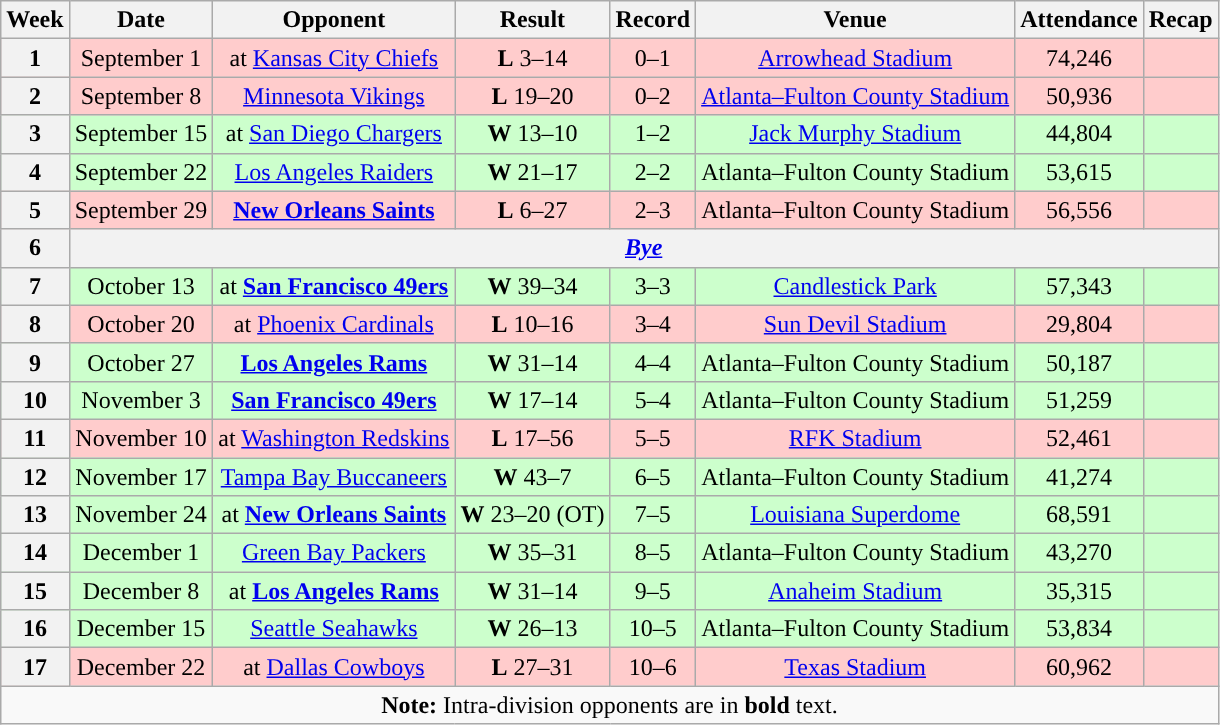<table class="wikitable" style="text-align:center">
<tr>
<th>Week</th>
<th>Date</th>
<th>Opponent</th>
<th>Result</th>
<th>Record</th>
<th>Venue</th>
<th>Attendance</th>
<th>Recap</th>
</tr>
<tr style="background:#fcc">
<th>1</th>
<td>September 1</td>
<td>at <a href='#'>Kansas City Chiefs</a></td>
<td><strong>L</strong> 3–14</td>
<td>0–1</td>
<td><a href='#'>Arrowhead Stadium</a></td>
<td>74,246</td>
<td></td>
</tr>
<tr style="background:#fcc">
<th>2</th>
<td>September 8</td>
<td><a href='#'>Minnesota Vikings</a></td>
<td><strong>L</strong> 19–20</td>
<td>0–2</td>
<td><a href='#'>Atlanta–Fulton County Stadium</a></td>
<td>50,936</td>
<td></td>
</tr>
<tr style="background:#cfc">
<th>3</th>
<td>September 15</td>
<td>at <a href='#'>San Diego Chargers</a></td>
<td><strong>W</strong> 13–10</td>
<td>1–2</td>
<td><a href='#'>Jack Murphy Stadium</a></td>
<td>44,804</td>
<td></td>
</tr>
<tr style="background:#cfc">
<th>4</th>
<td>September 22</td>
<td><a href='#'>Los Angeles Raiders</a></td>
<td><strong>W</strong> 21–17</td>
<td>2–2</td>
<td>Atlanta–Fulton County Stadium</td>
<td>53,615</td>
<td></td>
</tr>
<tr style="background:#fcc">
<th>5</th>
<td>September 29</td>
<td><strong><a href='#'>New Orleans Saints</a></strong></td>
<td><strong>L</strong> 6–27</td>
<td>2–3</td>
<td>Atlanta–Fulton County Stadium</td>
<td>56,556</td>
<td></td>
</tr>
<tr>
<th>6</th>
<th colspan=7><em><a href='#'>Bye</a></em></th>
</tr>
<tr style="background:#cfc">
<th>7</th>
<td>October 13</td>
<td>at <strong><a href='#'>San Francisco 49ers</a></strong></td>
<td><strong>W</strong> 39–34</td>
<td>3–3</td>
<td><a href='#'>Candlestick Park</a></td>
<td>57,343</td>
<td></td>
</tr>
<tr style="background:#fcc">
<th>8</th>
<td>October 20</td>
<td>at <a href='#'>Phoenix Cardinals</a></td>
<td><strong>L</strong> 10–16</td>
<td>3–4</td>
<td><a href='#'>Sun Devil Stadium</a></td>
<td>29,804</td>
<td></td>
</tr>
<tr style="background:#cfc">
<th>9</th>
<td>October 27</td>
<td><strong><a href='#'>Los Angeles Rams</a></strong></td>
<td><strong>W</strong> 31–14</td>
<td>4–4</td>
<td>Atlanta–Fulton County Stadium</td>
<td>50,187</td>
<td></td>
</tr>
<tr style="background:#cfc">
<th>10</th>
<td>November 3</td>
<td><strong><a href='#'>San Francisco 49ers</a></strong></td>
<td><strong>W</strong> 17–14</td>
<td>5–4</td>
<td>Atlanta–Fulton County Stadium</td>
<td>51,259</td>
<td></td>
</tr>
<tr style="background:#fcc">
<th>11</th>
<td>November 10</td>
<td>at <a href='#'>Washington Redskins</a></td>
<td><strong>L</strong> 17–56</td>
<td>5–5</td>
<td><a href='#'>RFK Stadium</a></td>
<td>52,461</td>
<td></td>
</tr>
<tr style="background:#cfc">
<th>12</th>
<td>November 17</td>
<td><a href='#'>Tampa Bay Buccaneers</a></td>
<td><strong>W</strong> 43–7</td>
<td>6–5</td>
<td>Atlanta–Fulton County Stadium</td>
<td>41,274</td>
<td></td>
</tr>
<tr style="background:#cfc">
<th>13</th>
<td>November 24</td>
<td>at <strong><a href='#'>New Orleans Saints</a></strong></td>
<td><strong>W</strong> 23–20 (OT)</td>
<td>7–5</td>
<td><a href='#'>Louisiana Superdome</a></td>
<td>68,591</td>
<td></td>
</tr>
<tr style="background:#cfc">
<th>14</th>
<td>December 1</td>
<td><a href='#'>Green Bay Packers</a></td>
<td><strong>W</strong> 35–31</td>
<td>8–5</td>
<td>Atlanta–Fulton County Stadium</td>
<td>43,270</td>
<td></td>
</tr>
<tr style="background:#cfc">
<th>15</th>
<td>December 8</td>
<td>at <strong><a href='#'>Los Angeles Rams</a></strong></td>
<td><strong>W</strong> 31–14</td>
<td>9–5</td>
<td><a href='#'>Anaheim Stadium</a></td>
<td>35,315</td>
<td></td>
</tr>
<tr style="background:#cfc">
<th>16</th>
<td>December 15</td>
<td><a href='#'>Seattle Seahawks</a></td>
<td><strong>W</strong> 26–13</td>
<td>10–5</td>
<td>Atlanta–Fulton County Stadium</td>
<td>53,834</td>
<td></td>
</tr>
<tr style="background:#fcc">
<th>17</th>
<td>December 22</td>
<td>at <a href='#'>Dallas Cowboys</a></td>
<td><strong>L</strong> 27–31</td>
<td>10–6</td>
<td><a href='#'>Texas Stadium</a></td>
<td>60,962</td>
<td></td>
</tr>
<tr>
<td colspan="8"><strong>Note:</strong> Intra-division opponents are in <strong>bold</strong> text.</td>
</tr>
</table>
